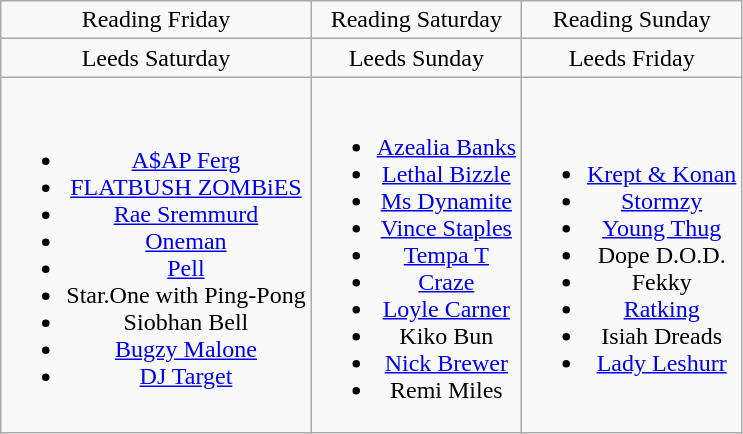<table class="wikitable" style="text-align:center;">
<tr>
<td>Reading Friday</td>
<td>Reading Saturday</td>
<td>Reading Sunday</td>
</tr>
<tr>
<td>Leeds Saturday</td>
<td>Leeds Sunday</td>
<td>Leeds Friday</td>
</tr>
<tr>
<td><br><ul><li><a href='#'>A$AP Ferg</a></li><li><a href='#'>FLATBUSH ZOMBiES</a></li><li><a href='#'>Rae Sremmurd</a></li><li><a href='#'>Oneman</a></li><li><a href='#'>Pell</a></li><li>Star.One with Ping-Pong</li><li>Siobhan Bell</li><li><a href='#'>Bugzy Malone</a></li><li><a href='#'>DJ Target</a></li></ul></td>
<td><br><ul><li><a href='#'>Azealia Banks</a></li><li><a href='#'>Lethal Bizzle</a></li><li><a href='#'>Ms Dynamite</a></li><li><a href='#'>Vince Staples</a></li><li><a href='#'>Tempa T</a></li><li><a href='#'>Craze</a></li><li><a href='#'>Loyle Carner</a></li><li>Kiko Bun</li><li><a href='#'>Nick Brewer</a></li><li>Remi Miles</li></ul></td>
<td><br><ul><li><a href='#'>Krept & Konan</a></li><li><a href='#'>Stormzy</a></li><li><a href='#'>Young Thug</a></li><li>Dope D.O.D.</li><li>Fekky</li><li><a href='#'>Ratking</a></li><li>Isiah Dreads</li><li><a href='#'>Lady Leshurr</a></li></ul></td>
</tr>
</table>
